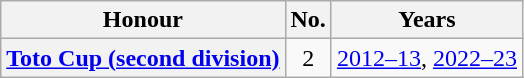<table class="wikitable plainrowheaders">
<tr>
<th scope=col>Honour</th>
<th scope=col>No.</th>
<th scope=col>Years</th>
</tr>
<tr>
<th scope=row><a href='#'>Toto Cup (second division)</a></th>
<td align=center>2</td>
<td><a href='#'>2012–13</a>, <a href='#'>2022–23</a></td>
</tr>
</table>
